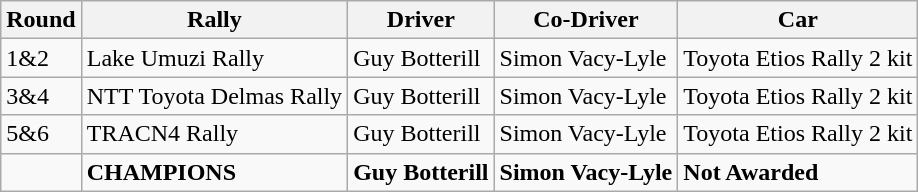<table class="wikitable">
<tr>
<th>Round</th>
<th>Rally</th>
<th>Driver</th>
<th>Co-Driver</th>
<th>Car</th>
</tr>
<tr>
<td>1&2</td>
<td>Lake Umuzi Rally</td>
<td>Guy Botterill</td>
<td>Simon Vacy-Lyle</td>
<td>Toyota Etios Rally 2 kit</td>
</tr>
<tr>
<td>3&4</td>
<td>NTT Toyota Delmas Rally</td>
<td>Guy Botterill</td>
<td>Simon Vacy-Lyle</td>
<td>Toyota Etios Rally 2 kit</td>
</tr>
<tr>
<td>5&6</td>
<td>TRACN4 Rally</td>
<td>Guy Botterill</td>
<td>Simon Vacy-Lyle</td>
<td>Toyota Etios Rally 2 kit</td>
</tr>
<tr>
<td></td>
<td><strong>CHAMPIONS</strong></td>
<td><strong>Guy Botterill</strong></td>
<td><strong>Simon Vacy-Lyle</strong></td>
<td><strong>Not Awarded</strong></td>
</tr>
</table>
